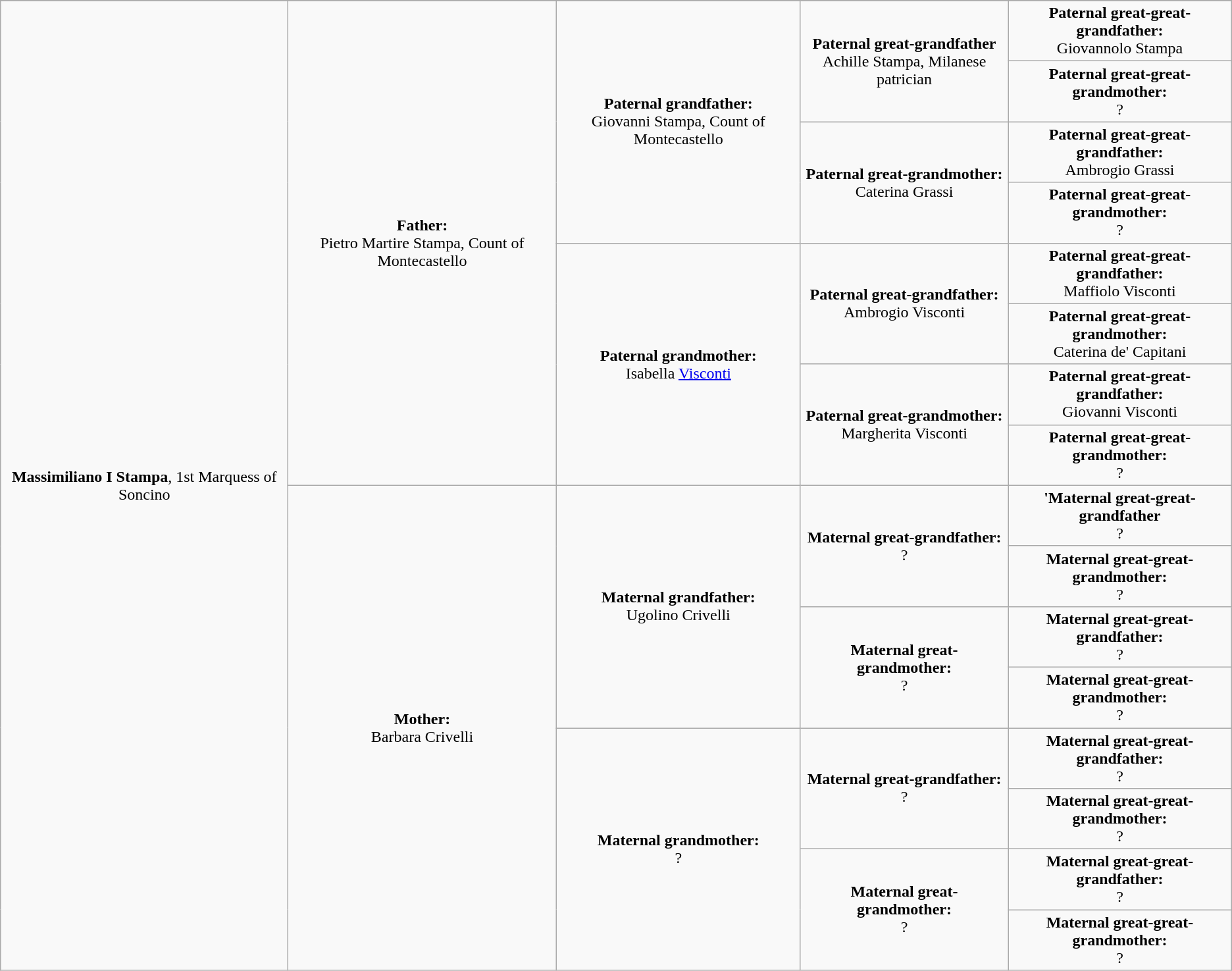<table class="wikitable">
<tr>
</tr>
<tr>
<td rowspan="16" align="center"><strong>Massimiliano I Stampa</strong>, 1st Marquess of Soncino</td>
<td rowspan="8" align="center"><strong>Father:</strong><br>Pietro Martire Stampa, Count of Montecastello</td>
<td rowspan="4" align="center"><strong>Paternal grandfather:</strong><br>Giovanni Stampa, Count of Montecastello</td>
<td rowspan="2" align="center"><strong>Paternal great-grandfather</strong><br>Achille Stampa, Milanese patrician</td>
<td align="center"><strong>Paternal great-great-grandfather:</strong><br>Giovannolo Stampa</td>
</tr>
<tr>
<td align="center"><strong>Paternal great-great-grandmother:</strong><br>?</td>
</tr>
<tr>
<td rowspan="2" align="center"><strong>Paternal great-grandmother:</strong><br>Caterina Grassi</td>
<td align="center"><strong>Paternal great-great-grandfather:</strong><br>Ambrogio Grassi</td>
</tr>
<tr>
<td align="center"><strong>Paternal great-great-grandmother:</strong><br>?</td>
</tr>
<tr>
<td rowspan="4" align="center"><strong>Paternal grandmother:</strong><br>Isabella <a href='#'>Visconti</a></td>
<td rowspan="2" align="center"><strong>Paternal great-grandfather:</strong><br>Ambrogio Visconti</td>
<td align="center"><strong>Paternal great-great-grandfather:</strong><br>Maffiolo Visconti</td>
</tr>
<tr>
<td align="center"><strong>Paternal great-great-grandmother:</strong><br>Caterina de' Capitani</td>
</tr>
<tr>
<td rowspan="2" align="center"><strong>Paternal great-grandmother:</strong><br>Margherita Visconti</td>
<td align="center"><strong>Paternal great-great-grandfather:</strong><br>Giovanni Visconti</td>
</tr>
<tr>
<td align="center"><strong>Paternal great-great-grandmother:</strong><br>?</td>
</tr>
<tr>
<td rowspan="8" align="center"><strong>Mother:</strong><br>Barbara Crivelli</td>
<td rowspan="4" align="center"><strong>Maternal grandfather:</strong><br>Ugolino Crivelli</td>
<td rowspan="2" align="center"><strong>Maternal great-grandfather:</strong><br>?</td>
<td align="center"><strong>'Maternal great-great-grandfather</strong><br>?</td>
</tr>
<tr>
<td align="center"><strong>Maternal great-great-grandmother:</strong><br>?</td>
</tr>
<tr>
<td rowspan="2" align="center"><strong>Maternal great-grandmother:</strong><br>?</td>
<td align="center"><strong>Maternal great-great-grandfather:</strong><br>?</td>
</tr>
<tr>
<td align="center"><strong>Maternal great-great-grandmother:</strong><br>?</td>
</tr>
<tr ?>
<td rowspan="4" align="center"><strong>Maternal grandmother:</strong><br>?</td>
<td rowspan="2" align="center"><strong>Maternal great-grandfather:</strong><br>?</td>
<td align="center"><strong>Maternal great-great-grandfather:</strong><br>?</td>
</tr>
<tr>
<td align="center"><strong>Maternal great-great-grandmother:</strong><br>?</td>
</tr>
<tr>
<td rowspan="2" align="center"><strong>Maternal great-grandmother:</strong><br>?</td>
<td align="center"><strong>Maternal great-great-grandfather:</strong><br>?</td>
</tr>
<tr>
<td align="center"><strong>Maternal great-great-grandmother:</strong><br>?</td>
</tr>
</table>
